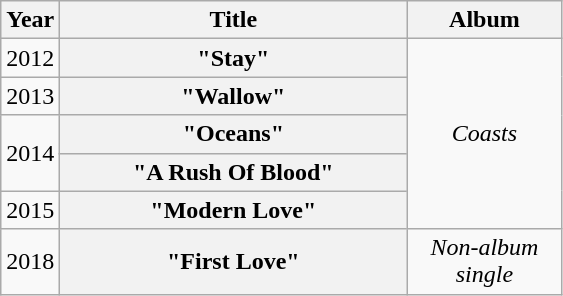<table class="wikitable plainrowheaders" style="text-align:center;">
<tr>
<th scope="col" style="width:1em;">Year</th>
<th scope="col" style="width:14em;">Title</th>
<th scope="col" style="width:6em;">Album</th>
</tr>
<tr>
<td>2012</td>
<th scope="row">"Stay"</th>
<td rowspan="5"><em>Coasts</em></td>
</tr>
<tr>
<td>2013</td>
<th scope="row">"Wallow"</th>
</tr>
<tr>
<td rowspan="2">2014</td>
<th scope="row">"Oceans"</th>
</tr>
<tr>
<th scope="row">"A Rush Of Blood"</th>
</tr>
<tr>
<td>2015</td>
<th scope="row">"Modern Love"</th>
</tr>
<tr>
<td>2018</td>
<th scope="row">"First Love"</th>
<td rowspan="5"><em>Non-album single</em></td>
</tr>
</table>
